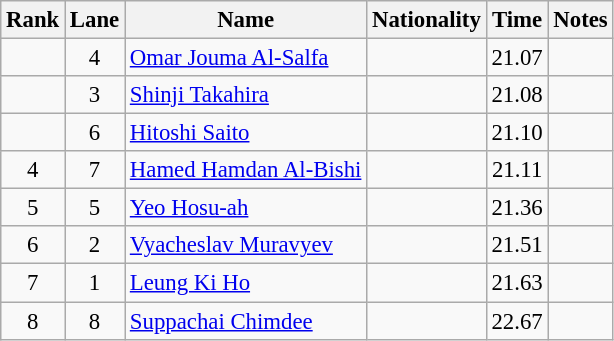<table class="wikitable sortable" style="text-align:center;font-size:95%">
<tr>
<th>Rank</th>
<th>Lane</th>
<th>Name</th>
<th>Nationality</th>
<th>Time</th>
<th>Notes</th>
</tr>
<tr>
<td></td>
<td>4</td>
<td align=left><a href='#'>Omar Jouma Al-Salfa</a></td>
<td align=left></td>
<td>21.07</td>
<td></td>
</tr>
<tr>
<td></td>
<td>3</td>
<td align=left><a href='#'>Shinji Takahira</a></td>
<td align=left></td>
<td>21.08</td>
<td></td>
</tr>
<tr>
<td></td>
<td>6</td>
<td align=left><a href='#'>Hitoshi Saito</a></td>
<td align=left></td>
<td>21.10</td>
<td></td>
</tr>
<tr>
<td>4</td>
<td>7</td>
<td align=left><a href='#'>Hamed Hamdan Al-Bishi</a></td>
<td align=left></td>
<td>21.11</td>
<td></td>
</tr>
<tr>
<td>5</td>
<td>5</td>
<td align=left><a href='#'>Yeo Hosu-ah</a></td>
<td align=left></td>
<td>21.36</td>
<td></td>
</tr>
<tr>
<td>6</td>
<td>2</td>
<td align=left><a href='#'>Vyacheslav Muravyev</a></td>
<td align=left></td>
<td>21.51</td>
<td></td>
</tr>
<tr>
<td>7</td>
<td>1</td>
<td align=left><a href='#'>Leung Ki Ho</a></td>
<td align=left></td>
<td>21.63</td>
<td></td>
</tr>
<tr>
<td>8</td>
<td>8</td>
<td align=left><a href='#'>Suppachai Chimdee</a></td>
<td align=left></td>
<td>22.67</td>
<td></td>
</tr>
</table>
